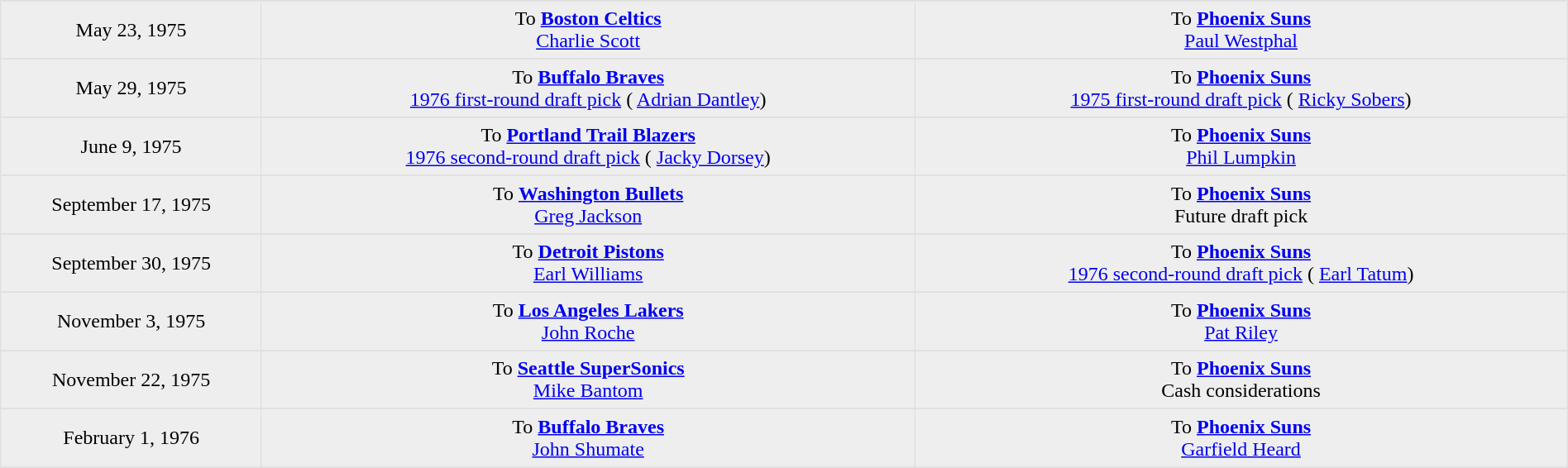<table border=1 style="border-collapse:collapse; text-align: center; width: 100%" bordercolor="#DFDFDF"  cellpadding="5">
<tr>
</tr>
<tr bgcolor="eeeeee">
<td style="width:12%">May 23, 1975<br></td>
<td style="width:30%" valign="top">To <strong><a href='#'>Boston Celtics</a></strong><br> <a href='#'>Charlie Scott</a></td>
<td style="width:30%" valign="top">To <strong><a href='#'>Phoenix Suns</a></strong><br> <a href='#'>Paul Westphal</a></td>
</tr>
<tr>
</tr>
<tr bgcolor="eeeeee">
<td style="width:12%">May 29, 1975<br></td>
<td style="width:30%" valign="top">To <strong><a href='#'>Buffalo Braves</a></strong><br><a href='#'>1976 first-round draft pick</a> ( <a href='#'>Adrian Dantley</a>)</td>
<td style="width:30%" valign="top">To <strong><a href='#'>Phoenix Suns</a></strong><br><a href='#'>1975 first-round draft pick</a> ( <a href='#'>Ricky Sobers</a>)</td>
</tr>
<tr>
</tr>
<tr bgcolor="eeeeee">
<td style="width:12%">June 9, 1975<br></td>
<td style="width:30%" valign="top">To <strong><a href='#'>Portland Trail Blazers</a></strong><br><a href='#'>1976 second-round draft pick</a> ( <a href='#'>Jacky Dorsey</a>)</td>
<td style="width:30%" valign="top">To <strong><a href='#'>Phoenix Suns</a></strong><br> <a href='#'>Phil Lumpkin</a></td>
</tr>
<tr>
</tr>
<tr bgcolor="eeeeee">
<td style="width:12%">September 17, 1975<br></td>
<td style="width:30%" valign="top">To <strong><a href='#'>Washington Bullets</a></strong><br> <a href='#'>Greg Jackson</a></td>
<td style="width:30%" valign="top">To <strong><a href='#'>Phoenix Suns</a></strong><br>Future draft pick</td>
</tr>
<tr>
</tr>
<tr bgcolor="eeeeee">
<td style="width:12%">September 30, 1975<br></td>
<td style="width:30%" valign="top">To <strong><a href='#'>Detroit Pistons</a></strong><br> <a href='#'>Earl Williams</a></td>
<td style="width:30%" valign="top">To <strong><a href='#'>Phoenix Suns</a></strong><br><a href='#'>1976 second-round draft pick</a> ( <a href='#'>Earl Tatum</a>)</td>
</tr>
<tr>
</tr>
<tr bgcolor="eeeeee">
<td style="width:12%">November 3, 1975<br></td>
<td style="width:30%" valign="top">To <strong><a href='#'>Los Angeles Lakers</a></strong><br> <a href='#'>John Roche</a></td>
<td style="width:30%" valign="top">To <strong><a href='#'>Phoenix Suns</a></strong><br> <a href='#'>Pat Riley</a></td>
</tr>
<tr>
</tr>
<tr bgcolor="eeeeee">
<td style="width:12%">November 22, 1975<br></td>
<td style="width:30%" valign="top">To <strong><a href='#'>Seattle SuperSonics</a></strong><br> <a href='#'>Mike Bantom</a></td>
<td style="width:30%" valign="top">To <strong><a href='#'>Phoenix Suns</a></strong><br>Cash considerations</td>
</tr>
<tr>
</tr>
<tr bgcolor="eeeeee">
<td style="width:12%">February 1, 1976<br></td>
<td style="width:30%" valign="top">To <strong><a href='#'>Buffalo Braves</a></strong><br> <a href='#'>John Shumate</a></td>
<td style="width:30%" valign="top">To <strong><a href='#'>Phoenix Suns</a></strong><br> <a href='#'>Garfield Heard</a></td>
</tr>
<tr>
</tr>
</table>
